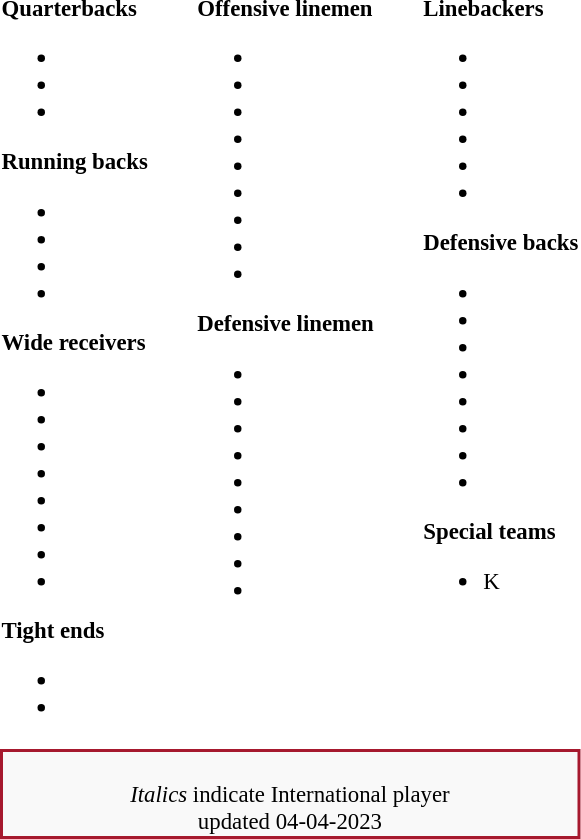<table class="toccolours" style="text-align: left;">
<tr>
<td style="font-size: 95%;vertical-align:top;"><strong>Quarterbacks</strong><br><ul><li></li><li></li><li></li></ul><strong>Running backs</strong><ul><li></li><li></li><li></li><li></li></ul><strong>Wide receivers</strong><ul><li></li><li></li><li></li><li></li><li></li><li></li><li></li><li></li></ul><strong>Tight ends</strong><ul><li></li><li></li></ul></td>
<td style="width: 25px;"></td>
<td style="font-size: 95%;vertical-align:top;"><strong>Offensive linemen</strong><br><ul><li></li><li></li><li></li><li></li><li></li><li></li><li></li><li></li><li></li></ul><strong>Defensive linemen</strong><ul><li></li><li></li><li></li><li></li><li></li><li></li><li></li><li></li><li></li></ul></td>
<td style="width: 25px;"></td>
<td style="font-size: 95%;vertical-align:top;"><strong>Linebackers </strong><br><ul><li></li><li></li><li></li><li></li><li></li><li></li></ul><strong>Defensive backs</strong><ul><li></li><li></li><li></li><li></li><li></li><li></li><li></li><li></li></ul><strong>Special teams</strong><ul><li> K</li></ul></td>
</tr>
<tr>
<td style="text-align:center;font-size: 95%;background:#F9F9F9;border:2px solid #A6192E" colspan="10"><br><em>Italics</em> indicate International player<br><span></span> updated 04-04-2023</td>
</tr>
<tr>
</tr>
</table>
